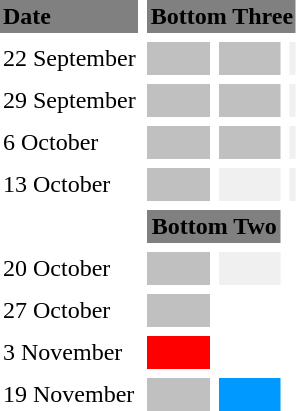<table cellpadding=2 cellspacing=6>
<tr bgcolor=#808080>
<td><strong>Date</strong></td>
<td colspan="3" align="center"><strong>Bottom Three</strong></td>
</tr>
<tr>
<td>22 September</td>
<td bgcolor="#C0C0C0"></td>
<td bgcolor="#C0C0C0"></td>
<td bgcolor="#F0F0F0"></td>
</tr>
<tr>
<td>29 September</td>
<td bgcolor="#C0C0C0"></td>
<td bgcolor="#C0C0C0"></td>
<td bgcolor="#F0F0F0"></td>
</tr>
<tr>
<td>6 October</td>
<td bgcolor="#C0C0C0"></td>
<td bgcolor="#C0C0C0"></td>
<td bgcolor="#F0F0F0"></td>
</tr>
<tr>
<td>13 October</td>
<td bgcolor="#C0C0C0"></td>
<td bgcolor="#F0F0F0"></td>
<td bgcolor="#F0F0F0"></td>
</tr>
<tr>
<td></td>
<td bgcolor=#808080 colspan="2" align="center"><strong>Bottom Two</strong></td>
</tr>
<tr>
<td>20 October</td>
<td bgcolor="#C0C0C0"></td>
<td bgcolor="#F0F0F0"></td>
</tr>
<tr>
<td>27 October</td>
<td bgcolor="C0C0C0"></td>
</tr>
<tr>
<td>3 November</td>
<td bgcolor="red"></td>
</tr>
<tr>
<td>19 November</td>
<td bgcolor="C0C0C0"></td>
<td bgcolor="0099ff"></td>
</tr>
<tr>
</tr>
</table>
